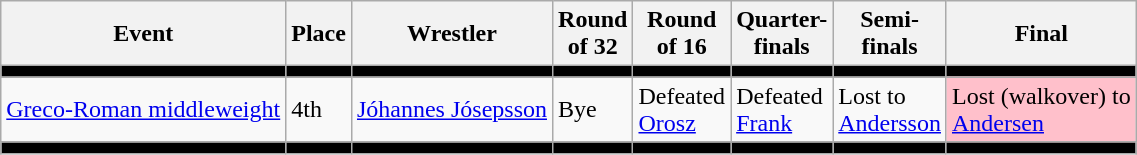<table class=wikitable>
<tr>
<th>Event</th>
<th>Place</th>
<th>Wrestler</th>
<th>Round <br> of 32</th>
<th>Round <br> of 16</th>
<th>Quarter-<br>finals</th>
<th>Semi-<br>finals</th>
<th>Final</th>
</tr>
<tr bgcolor=black>
<td></td>
<td></td>
<td></td>
<td></td>
<td></td>
<td></td>
<td></td>
<td></td>
</tr>
<tr>
<td align=left><a href='#'>Greco-Roman middleweight</a></td>
<td>4th</td>
<td align=left><a href='#'>Jóhannes Jósepsson</a></td>
<td>Bye</td>
<td>Defeated <br> <a href='#'>Orosz</a></td>
<td>Defeated <br> <a href='#'>Frank</a></td>
<td>Lost to <br> <a href='#'>Andersson</a></td>
<td bgcolor=pink>Lost (walkover) to <br> <a href='#'>Andersen</a></td>
</tr>
<tr bgcolor=black>
<td></td>
<td></td>
<td></td>
<td></td>
<td></td>
<td></td>
<td></td>
<td></td>
</tr>
</table>
